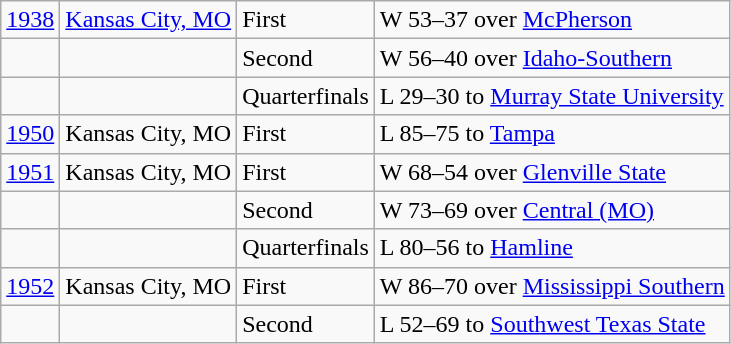<table class="wikitable">
<tr>
<td><a href='#'>1938</a></td>
<td><a href='#'>Kansas City, MO</a></td>
<td>First</td>
<td>W 53–37 over <a href='#'>McPherson</a></td>
</tr>
<tr>
<td></td>
<td></td>
<td>Second</td>
<td>W 56–40 over <a href='#'>Idaho-Southern</a></td>
</tr>
<tr>
<td></td>
<td></td>
<td>Quarterfinals</td>
<td>L 29–30 to <a href='#'>Murray State University</a></td>
</tr>
<tr>
<td><a href='#'>1950</a></td>
<td>Kansas City, MO</td>
<td>First</td>
<td>L 85–75 to <a href='#'>Tampa</a></td>
</tr>
<tr>
<td><a href='#'>1951</a></td>
<td>Kansas City, MO</td>
<td>First</td>
<td>W 68–54 over <a href='#'>Glenville State</a></td>
</tr>
<tr>
<td></td>
<td></td>
<td>Second</td>
<td>W 73–69 over <a href='#'>Central (MO)</a></td>
</tr>
<tr>
<td></td>
<td></td>
<td>Quarterfinals</td>
<td>L 80–56 to <a href='#'>Hamline</a></td>
</tr>
<tr>
<td><a href='#'>1952</a></td>
<td>Kansas City, MO</td>
<td>First</td>
<td>W 86–70 over <a href='#'>Mississippi Southern</a></td>
</tr>
<tr>
<td></td>
<td></td>
<td>Second</td>
<td>L 52–69 to <a href='#'>Southwest Texas State</a></td>
</tr>
</table>
